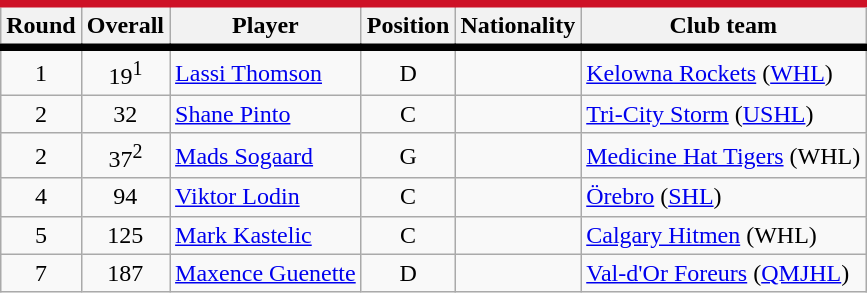<table class="wikitable sortable">
<tr style="background:#FFFFFF; border-top:#CE1126 5px solid; border-bottom:#000000 5px solid;">
<th>Round</th>
<th>Overall</th>
<th>Player</th>
<th>Position</th>
<th>Nationality</th>
<th>Club team</th>
</tr>
<tr>
<td style="text-align:center;">1</td>
<td style="text-align:center;">19<sup>1</sup></td>
<td><a href='#'>Lassi Thomson</a></td>
<td style="text-align:center;">D</td>
<td></td>
<td><a href='#'>Kelowna Rockets</a> (<a href='#'>WHL</a>)</td>
</tr>
<tr>
<td style="text-align:center;">2</td>
<td style="text-align:center;">32</td>
<td><a href='#'>Shane Pinto</a></td>
<td style="text-align:center;">C</td>
<td></td>
<td><a href='#'>Tri-City Storm</a> (<a href='#'>USHL</a>)</td>
</tr>
<tr>
<td style="text-align:center;">2</td>
<td style="text-align:center;">37<sup>2</sup></td>
<td><a href='#'>Mads Sogaard</a></td>
<td style="text-align:center;">G</td>
<td></td>
<td><a href='#'>Medicine Hat Tigers</a> (WHL)</td>
</tr>
<tr>
<td style="text-align:center;">4</td>
<td style="text-align:center;">94</td>
<td><a href='#'>Viktor Lodin</a></td>
<td style="text-align:center;">C</td>
<td></td>
<td><a href='#'>Örebro</a> (<a href='#'>SHL</a>)</td>
</tr>
<tr>
<td style="text-align:center;">5</td>
<td style="text-align:center;">125</td>
<td><a href='#'>Mark Kastelic</a></td>
<td style="text-align:center;">C</td>
<td></td>
<td><a href='#'>Calgary Hitmen</a> (WHL)</td>
</tr>
<tr>
<td style="text-align:center;">7</td>
<td style="text-align:center;">187</td>
<td><a href='#'>Maxence Guenette</a></td>
<td style="text-align:center;">D</td>
<td></td>
<td><a href='#'>Val-d'Or Foreurs</a> (<a href='#'>QMJHL</a>)</td>
</tr>
</table>
